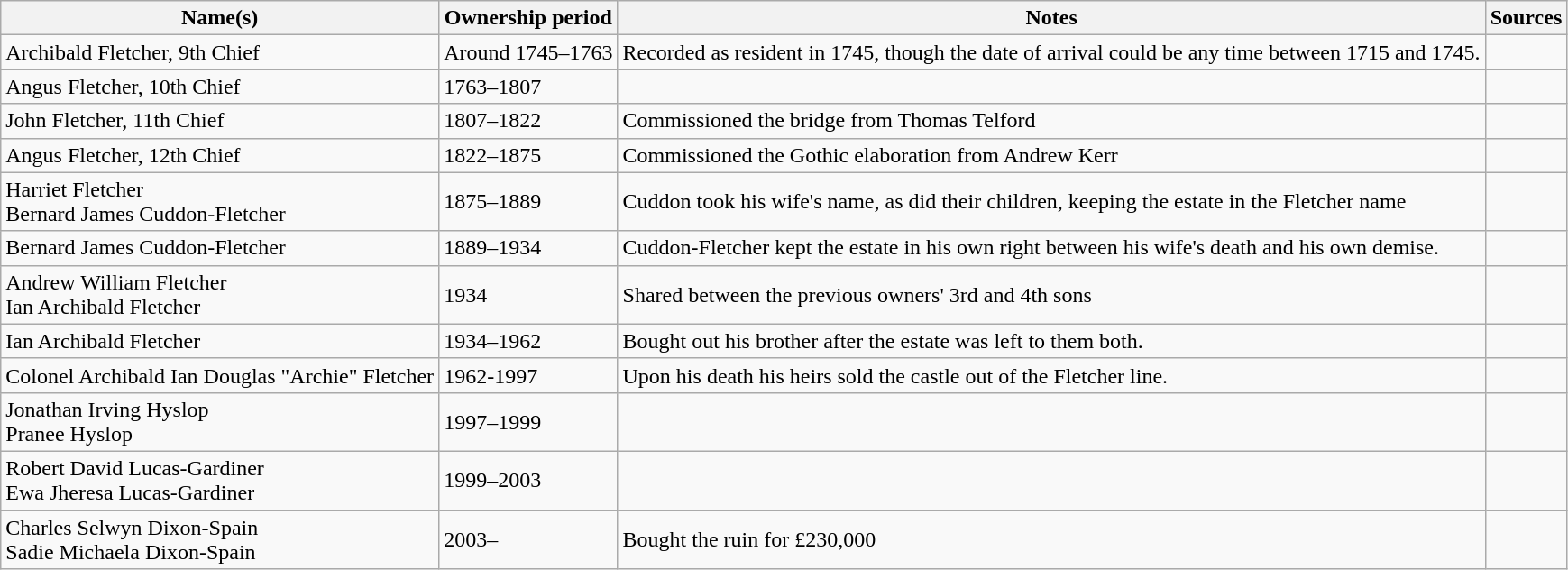<table class="wikitable">
<tr>
<th>Name(s)</th>
<th>Ownership period</th>
<th>Notes</th>
<th>Sources</th>
</tr>
<tr>
<td>Archibald Fletcher, 9th Chief</td>
<td>Around 1745–1763</td>
<td>Recorded as resident in 1745, though the date of arrival could be any time between 1715 and 1745.</td>
<td></td>
</tr>
<tr>
<td>Angus Fletcher, 10th Chief</td>
<td>1763–1807</td>
<td></td>
<td></td>
</tr>
<tr>
<td>John Fletcher, 11th Chief</td>
<td>1807–1822</td>
<td>Commissioned the bridge from Thomas Telford</td>
<td></td>
</tr>
<tr>
<td>Angus Fletcher, 12th Chief</td>
<td>1822–1875</td>
<td>Commissioned the Gothic elaboration from Andrew Kerr</td>
<td></td>
</tr>
<tr>
<td>Harriet Fletcher<br>Bernard James Cuddon-Fletcher</td>
<td>1875–1889</td>
<td>Cuddon took his wife's name, as did their children, keeping the estate in the Fletcher name</td>
<td></td>
</tr>
<tr>
<td>Bernard James Cuddon-Fletcher</td>
<td>1889–1934</td>
<td>Cuddon-Fletcher kept the estate in his own right between his wife's death and his own demise.</td>
<td></td>
</tr>
<tr>
<td>Andrew William Fletcher<br>Ian Archibald Fletcher</td>
<td>1934</td>
<td>Shared between the previous owners' 3rd and 4th sons</td>
<td></td>
</tr>
<tr>
<td>Ian Archibald Fletcher</td>
<td>1934–1962</td>
<td>Bought out his brother after the estate was left to them both.</td>
<td></td>
</tr>
<tr>
<td>Colonel Archibald Ian Douglas "Archie" Fletcher</td>
<td>1962-1997</td>
<td>Upon his death his heirs sold the castle out of the Fletcher line.</td>
<td></td>
</tr>
<tr>
<td>Jonathan Irving Hyslop<br>Pranee Hyslop</td>
<td>1997–1999</td>
<td></td>
<td></td>
</tr>
<tr>
<td>Robert David Lucas-Gardiner<br>Ewa Jheresa Lucas-Gardiner</td>
<td>1999–2003</td>
<td></td>
<td></td>
</tr>
<tr>
<td>Charles Selwyn Dixon-Spain<br>Sadie Michaela Dixon-Spain</td>
<td>2003–</td>
<td>Bought the ruin for £230,000</td>
<td></td>
</tr>
</table>
